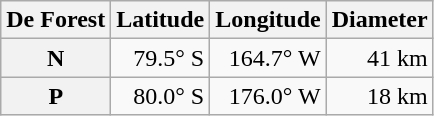<table class="wikitable" style="text-align: right;">
<tr>
<th scope="col">De Forest</th>
<th scope="col">Latitude</th>
<th scope="col">Longitude</th>
<th scope="col">Diameter</th>
</tr>
<tr>
<th scope="row">N</th>
<td>79.5° S</td>
<td>164.7° W</td>
<td>41 km</td>
</tr>
<tr>
<th scope="row">P</th>
<td>80.0° S</td>
<td>176.0° W</td>
<td>18 km</td>
</tr>
</table>
